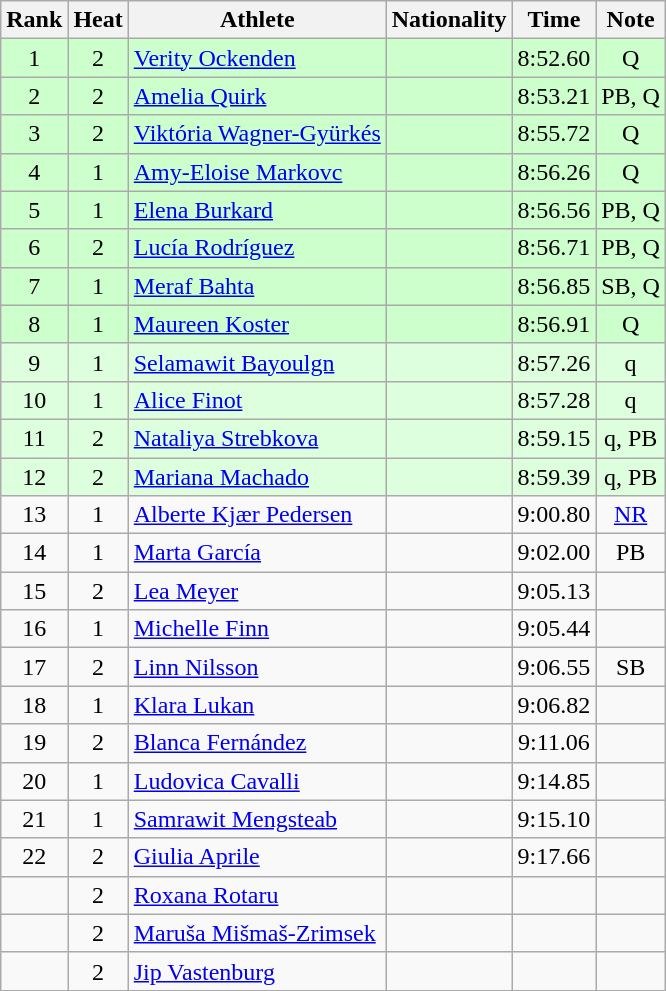<table class="wikitable sortable" style="text-align:center">
<tr>
<th>Rank</th>
<th>Heat</th>
<th>Athlete</th>
<th>Nationality</th>
<th>Time</th>
<th>Note</th>
</tr>
<tr bgcolor=ccffcc>
<td>1</td>
<td>2</td>
<td align=left><a href='#'>Verity Ockenden</a></td>
<td align=left></td>
<td>8:52.60</td>
<td>Q</td>
</tr>
<tr bgcolor=ccffcc>
<td>2</td>
<td>2</td>
<td align=left><a href='#'>Amelia Quirk</a></td>
<td align=left></td>
<td>8:53.21</td>
<td>PB, Q</td>
</tr>
<tr bgcolor=ccffcc>
<td>3</td>
<td>2</td>
<td align=left><a href='#'>Viktória Wagner-Gyürkés</a></td>
<td align=left></td>
<td>8:55.72</td>
<td>Q</td>
</tr>
<tr bgcolor=ccffcc>
<td>4</td>
<td>1</td>
<td align=left><a href='#'>Amy-Eloise Markovc</a></td>
<td align=left></td>
<td>8:56.26</td>
<td>Q</td>
</tr>
<tr bgcolor=ccffcc>
<td>5</td>
<td>1</td>
<td align=left><a href='#'>Elena Burkard</a></td>
<td align=left></td>
<td>8:56.56</td>
<td>PB, Q</td>
</tr>
<tr bgcolor=ccffcc>
<td>6</td>
<td>2</td>
<td align=left><a href='#'>Lucía Rodríguez</a></td>
<td align=left></td>
<td>8:56.71</td>
<td>PB, Q</td>
</tr>
<tr bgcolor=ccffcc>
<td>7</td>
<td>1</td>
<td align=left><a href='#'>Meraf Bahta</a></td>
<td align=left></td>
<td>8:56.85</td>
<td>SB, Q</td>
</tr>
<tr bgcolor=ccffcc>
<td>8</td>
<td>1</td>
<td align=left><a href='#'>Maureen Koster</a></td>
<td align=left></td>
<td>8:56.91</td>
<td>Q</td>
</tr>
<tr bgcolor=ddffdd>
<td>9</td>
<td>1</td>
<td align=left><a href='#'>Selamawit Bayoulgn</a></td>
<td align=left></td>
<td>8:57.26</td>
<td>q</td>
</tr>
<tr bgcolor=ddffdd>
<td>10</td>
<td>1</td>
<td align=left><a href='#'>Alice Finot</a></td>
<td align=left></td>
<td>8:57.28</td>
<td>q</td>
</tr>
<tr bgcolor=ddffdd>
<td>11</td>
<td>2</td>
<td align=left><a href='#'>Nataliya Strebkova</a></td>
<td align=left></td>
<td>8:59.15</td>
<td>q, PB</td>
</tr>
<tr bgcolor=ddffdd>
<td>12</td>
<td>2</td>
<td align=left><a href='#'>Mariana Machado</a></td>
<td align=left></td>
<td>8:59.39</td>
<td>q, PB</td>
</tr>
<tr>
<td>13</td>
<td>1</td>
<td align=left><a href='#'>Alberte Kjær Pedersen</a></td>
<td align=left></td>
<td>9:00.80</td>
<td><a href='#'>NR</a></td>
</tr>
<tr>
<td>14</td>
<td>1</td>
<td align=left><a href='#'>Marta García</a></td>
<td align="left"></td>
<td>9:02.00</td>
<td>PB</td>
</tr>
<tr>
<td>15</td>
<td>2</td>
<td align=left><a href='#'>Lea Meyer</a></td>
<td align=left></td>
<td>9:05.13</td>
<td></td>
</tr>
<tr>
<td>16</td>
<td>1</td>
<td align=left><a href='#'>Michelle Finn</a></td>
<td align=left></td>
<td>9:05.44</td>
<td></td>
</tr>
<tr>
<td>17</td>
<td>2</td>
<td align=left><a href='#'>Linn Nilsson</a></td>
<td align="left"></td>
<td>9:06.55</td>
<td>SB</td>
</tr>
<tr>
<td>18</td>
<td>1</td>
<td align=left><a href='#'>Klara Lukan</a></td>
<td align=left></td>
<td>9:06.82</td>
<td></td>
</tr>
<tr>
<td>19</td>
<td>2</td>
<td align=left><a href='#'>Blanca Fernández</a></td>
<td align=left></td>
<td>9:11.06</td>
<td></td>
</tr>
<tr>
<td>20</td>
<td>1</td>
<td align=left><a href='#'>Ludovica Cavalli</a></td>
<td align=left></td>
<td>9:14.85</td>
<td></td>
</tr>
<tr>
<td>21</td>
<td>1</td>
<td align=left><a href='#'>Samrawit Mengsteab</a></td>
<td align=left></td>
<td>9:15.10</td>
<td></td>
</tr>
<tr>
<td>22</td>
<td>2</td>
<td align=left><a href='#'>Giulia Aprile</a></td>
<td align=left></td>
<td>9:17.66</td>
<td></td>
</tr>
<tr>
<td></td>
<td>2</td>
<td align=left><a href='#'>Roxana Rotaru</a></td>
<td align=left></td>
<td></td>
<td></td>
</tr>
<tr>
<td></td>
<td>2</td>
<td align=left><a href='#'>Maruša Mišmaš-Zrimsek</a></td>
<td align=left></td>
<td></td>
<td></td>
</tr>
<tr>
<td></td>
<td>2</td>
<td align=left><a href='#'>Jip Vastenburg</a></td>
<td align=left></td>
<td></td>
<td></td>
</tr>
</table>
